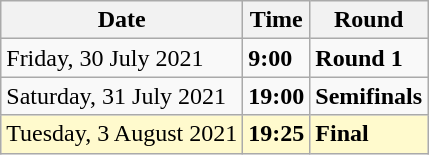<table class="wikitable">
<tr>
<th>Date</th>
<th>Time</th>
<th>Round</th>
</tr>
<tr>
<td>Friday, 30 July 2021</td>
<td><strong>9:00</strong></td>
<td><strong>Round 1</strong></td>
</tr>
<tr>
<td>Saturday, 31 July 2021</td>
<td><strong>19:00</strong></td>
<td><strong>Semifinals</strong></td>
</tr>
<tr style=background:lemonchiffon>
<td>Tuesday, 3 August 2021</td>
<td><strong>19:25</strong></td>
<td><strong>Final</strong></td>
</tr>
</table>
